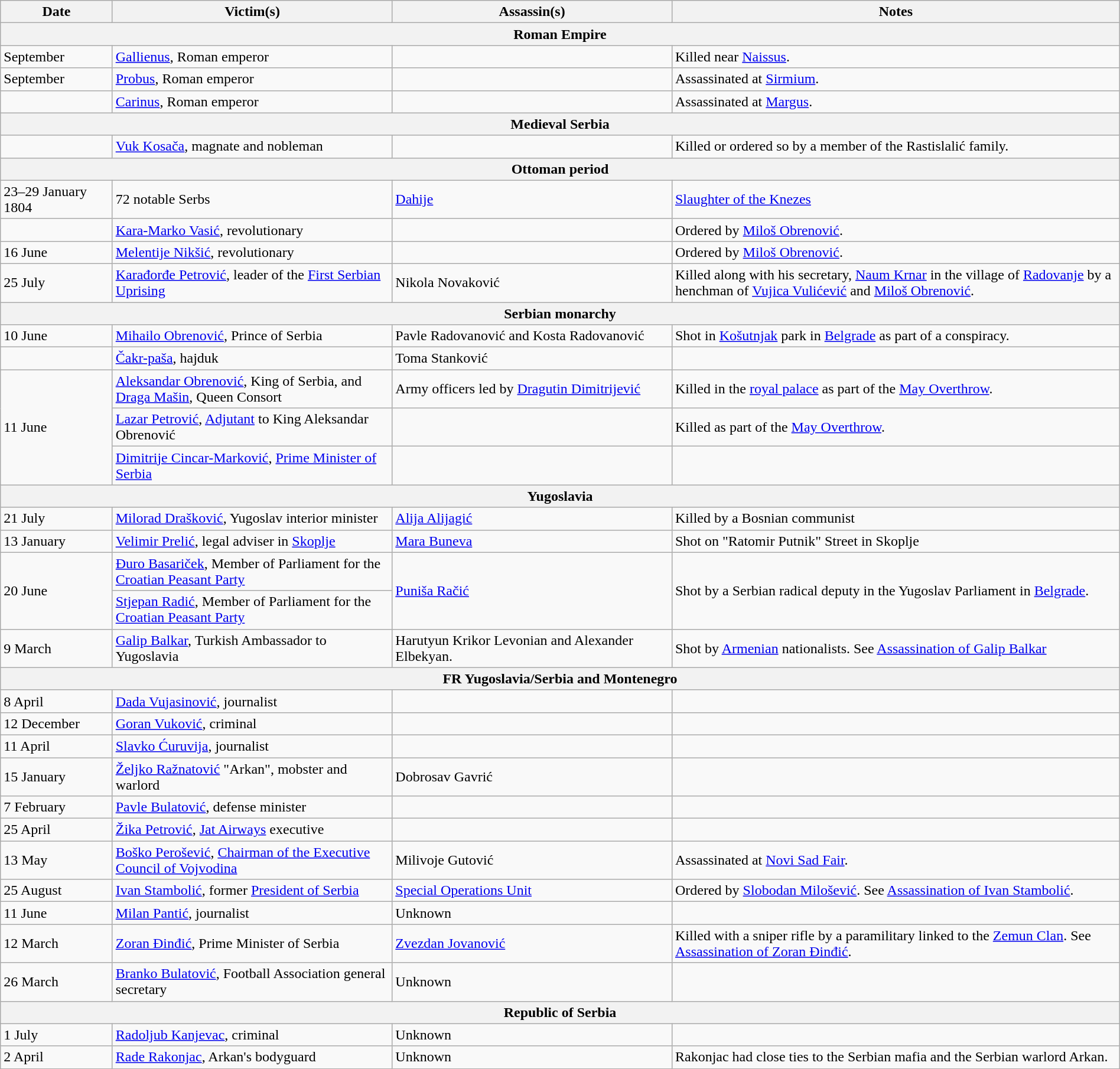<table class="wikitable sortable" style="width:100%">
<tr>
<th style="width:10%">Date</th>
<th style="width:25%">Victim(s)</th>
<th style="width:25%">Assassin(s)</th>
<th style="width:40%">Notes</th>
</tr>
<tr>
<th colspan=4>Roman Empire</th>
</tr>
<tr>
<td>September </td>
<td><a href='#'>Gallienus</a>, Roman emperor</td>
<td></td>
<td>Killed near <a href='#'>Naissus</a>.</td>
</tr>
<tr>
<td>September </td>
<td><a href='#'>Probus</a>, Roman emperor</td>
<td></td>
<td>Assassinated at <a href='#'>Sirmium</a>.</td>
</tr>
<tr>
<td></td>
<td><a href='#'>Carinus</a>, Roman emperor</td>
<td></td>
<td>Assassinated at <a href='#'>Margus</a>.</td>
</tr>
<tr>
<th colspan=4>Medieval Serbia</th>
</tr>
<tr>
<td></td>
<td><a href='#'>Vuk Kosača</a>, magnate and nobleman</td>
<td></td>
<td>Killed or ordered so by a member of the Rastislalić family.</td>
</tr>
<tr>
<th colspan=4 style="text-align: center;">Ottoman period</th>
</tr>
<tr>
<td>23–29 January 1804</td>
<td>72 notable Serbs</td>
<td><a href='#'>Dahije</a></td>
<td><a href='#'>Slaughter of the Knezes</a></td>
</tr>
<tr>
<td></td>
<td><a href='#'>Kara-Marko Vasić</a>, revolutionary</td>
<td></td>
<td>Ordered by <a href='#'>Miloš Obrenović</a>.</td>
</tr>
<tr>
<td>16 June </td>
<td><a href='#'>Melentije Nikšić</a>, revolutionary</td>
<td></td>
<td>Ordered by <a href='#'>Miloš Obrenović</a>.</td>
</tr>
<tr>
<td>25 July </td>
<td><a href='#'>Karađorđe Petrović</a>, leader of the <a href='#'>First Serbian Uprising</a></td>
<td>Nikola Novaković</td>
<td>Killed along with his secretary, <a href='#'>Naum Krnar</a> in the village of <a href='#'>Radovanje</a> by a henchman of <a href='#'>Vujica Vulićević</a> and <a href='#'>Miloš Obrenović</a>.</td>
</tr>
<tr>
<th colspan=4>Serbian monarchy</th>
</tr>
<tr>
<td>10 June </td>
<td><a href='#'>Mihailo Obrenović</a>, Prince of Serbia</td>
<td>Pavle Radovanović and Kosta Radovanović</td>
<td>Shot in <a href='#'>Košutnjak</a> park in <a href='#'>Belgrade</a> as part of a conspiracy.</td>
</tr>
<tr>
<td></td>
<td><a href='#'>Čakr-paša</a>, hajduk</td>
<td>Toma Stanković</td>
<td></td>
</tr>
<tr>
<td rowspan="3">11 June </td>
<td><a href='#'>Aleksandar Obrenović</a>, King of Serbia, and <a href='#'>Draga Mašin</a>, Queen Consort</td>
<td>Army officers led by <a href='#'>Dragutin Dimitrijević</a></td>
<td>Killed in the <a href='#'>royal palace</a> as part of the <a href='#'>May Overthrow</a>.</td>
</tr>
<tr>
<td><a href='#'>Lazar Petrović</a>, <a href='#'>Adjutant</a> to King Aleksandar Obrenović</td>
<td></td>
<td>Killed as part of the <a href='#'>May Overthrow</a>.</td>
</tr>
<tr>
<td><a href='#'>Dimitrije Cincar-Marković</a>, <a href='#'>Prime Minister of Serbia</a></td>
<td></td>
<td></td>
</tr>
<tr>
<th colspan=4>Yugoslavia</th>
</tr>
<tr>
<td>21 July </td>
<td><a href='#'>Milorad Drašković</a>, Yugoslav interior minister</td>
<td><a href='#'>Alija Alijagić</a></td>
<td>Killed by a Bosnian communist</td>
</tr>
<tr>
<td>13 January </td>
<td><a href='#'>Velimir Prelić</a>, legal adviser in <a href='#'>Skoplje</a></td>
<td><a href='#'>Mara Buneva</a></td>
<td>Shot on "Ratomir Putnik" Street in Skoplje</td>
</tr>
<tr>
<td rowspan="2">20 June </td>
<td><a href='#'>Đuro Basariček</a>, Member of Parliament for the <a href='#'>Croatian Peasant Party</a></td>
<td rowspan="2"><a href='#'>Puniša Račić</a></td>
<td rowspan="2">Shot by a Serbian radical deputy in the Yugoslav Parliament in <a href='#'>Belgrade</a>.</td>
</tr>
<tr>
<td><a href='#'>Stjepan Radić</a>, Member of Parliament for the <a href='#'>Croatian Peasant Party</a></td>
</tr>
<tr>
<td>9 March </td>
<td><a href='#'>Galip Balkar</a>, Turkish Ambassador to Yugoslavia</td>
<td>Harutyun Krikor Levonian and Alexander Elbekyan.</td>
<td>Shot by <a href='#'>Armenian</a> nationalists. See <a href='#'>Assassination of Galip Balkar</a></td>
</tr>
<tr>
<th colspan=4>FR Yugoslavia/Serbia and Montenegro</th>
</tr>
<tr>
<td>8 April </td>
<td><a href='#'>Dada Vujasinović</a>, journalist</td>
<td></td>
<td></td>
</tr>
<tr>
<td>12 December </td>
<td><a href='#'>Goran Vuković</a>, criminal</td>
<td></td>
<td></td>
</tr>
<tr>
<td>11 April </td>
<td><a href='#'>Slavko Ćuruvija</a>, journalist</td>
<td></td>
</tr>
<tr>
<td>15 January </td>
<td><a href='#'>Željko Ražnatović</a> "Arkan", mobster and warlord</td>
<td>Dobrosav Gavrić</td>
<td></td>
</tr>
<tr>
<td>7 February </td>
<td><a href='#'>Pavle Bulatović</a>, defense minister</td>
<td></td>
<td></td>
</tr>
<tr>
<td>25 April </td>
<td><a href='#'>Žika Petrović</a>, <a href='#'>Jat Airways</a> executive</td>
<td></td>
<td></td>
</tr>
<tr>
<td>13 May </td>
<td><a href='#'>Boško Perošević</a>, <a href='#'>Chairman of the Executive Council of Vojvodina</a></td>
<td>Milivoje Gutović</td>
<td>Assassinated at <a href='#'>Novi Sad Fair</a>.</td>
</tr>
<tr>
<td>25 August </td>
<td><a href='#'>Ivan Stambolić</a>, former <a href='#'>President of Serbia</a></td>
<td><a href='#'>Special Operations Unit</a></td>
<td>Ordered by <a href='#'>Slobodan Milošević</a>. See <a href='#'>Assassination of Ivan Stambolić</a>.</td>
</tr>
<tr>
<td>11 June </td>
<td><a href='#'>Milan Pantić</a>, journalist</td>
<td>Unknown</td>
<td></td>
</tr>
<tr>
<td>12 March </td>
<td><a href='#'>Zoran Đinđić</a>, Prime Minister of Serbia</td>
<td><a href='#'>Zvezdan Jovanović</a></td>
<td>Killed with a sniper rifle by a paramilitary linked to the <a href='#'>Zemun Clan</a>. See <a href='#'>Assassination of Zoran Đinđić</a>.</td>
</tr>
<tr>
<td>26 March </td>
<td><a href='#'>Branko Bulatović</a>, Football Association general secretary</td>
<td>Unknown</td>
<td></td>
</tr>
<tr>
<th colspan=4>Republic of Serbia</th>
</tr>
<tr>
<td>1 July </td>
<td><a href='#'>Radoljub Kanjevac</a>, criminal</td>
<td>Unknown</td>
<td></td>
</tr>
<tr>
<td>2 April </td>
<td><a href='#'>Rade Rakonjac</a>, Arkan's bodyguard</td>
<td>Unknown</td>
<td>Rakonjac had close ties to the Serbian mafia and the Serbian warlord Arkan.</td>
</tr>
</table>
